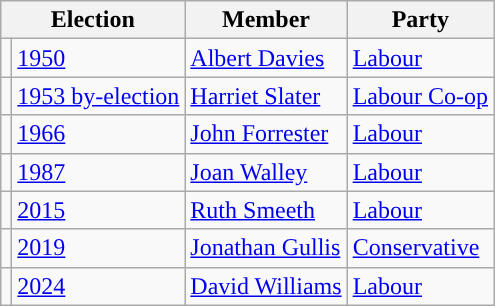<table class="wikitable">
<tr>
<th colspan="2">Election</th>
<th>Member</th>
<th>Party</th>
</tr>
<tr>
<td style="color:inherit;background-color: "></td>
<td><a href='#'>1950</a></td>
<td><a href='#'>Albert Davies</a></td>
<td><a href='#'>Labour</a></td>
</tr>
<tr>
<td style="color:inherit;background-color: "></td>
<td><a href='#'>1953 by-election</a></td>
<td><a href='#'>Harriet Slater</a></td>
<td><a href='#'>Labour Co-op</a></td>
</tr>
<tr>
<td style="color:inherit;background-color: "></td>
<td><a href='#'>1966</a></td>
<td><a href='#'>John Forrester</a></td>
<td><a href='#'>Labour</a></td>
</tr>
<tr>
<td style="color:inherit;background-color: "></td>
<td><a href='#'>1987</a></td>
<td><a href='#'>Joan Walley</a></td>
<td><a href='#'>Labour</a></td>
</tr>
<tr>
<td style="color:inherit;background-color: "></td>
<td><a href='#'>2015</a></td>
<td><a href='#'>Ruth Smeeth</a></td>
<td><a href='#'>Labour</a></td>
</tr>
<tr>
<td style="color:inherit;background-color: "></td>
<td><a href='#'>2019</a></td>
<td><a href='#'>Jonathan Gullis</a></td>
<td><a href='#'>Conservative</a></td>
</tr>
<tr>
<td style="color:inherit;background-color: "></td>
<td><a href='#'>2024</a></td>
<td><a href='#'>David Williams</a></td>
<td><a href='#'>Labour</a></td>
</tr>
</table>
